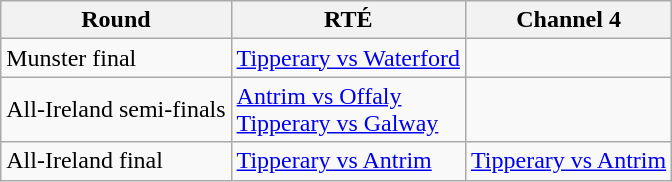<table class="wikitable">
<tr>
<th>Round</th>
<th>RTÉ</th>
<th>Channel 4</th>
</tr>
<tr>
<td>Munster final</td>
<td><a href='#'>Tipperary vs Waterford</a></td>
<td></td>
</tr>
<tr>
<td>All-Ireland semi-finals</td>
<td><a href='#'>Antrim vs Offaly</a><br><a href='#'>Tipperary vs Galway</a></td>
<td></td>
</tr>
<tr>
<td>All-Ireland final</td>
<td><a href='#'>Tipperary vs Antrim</a></td>
<td><a href='#'>Tipperary vs Antrim</a></td>
</tr>
</table>
